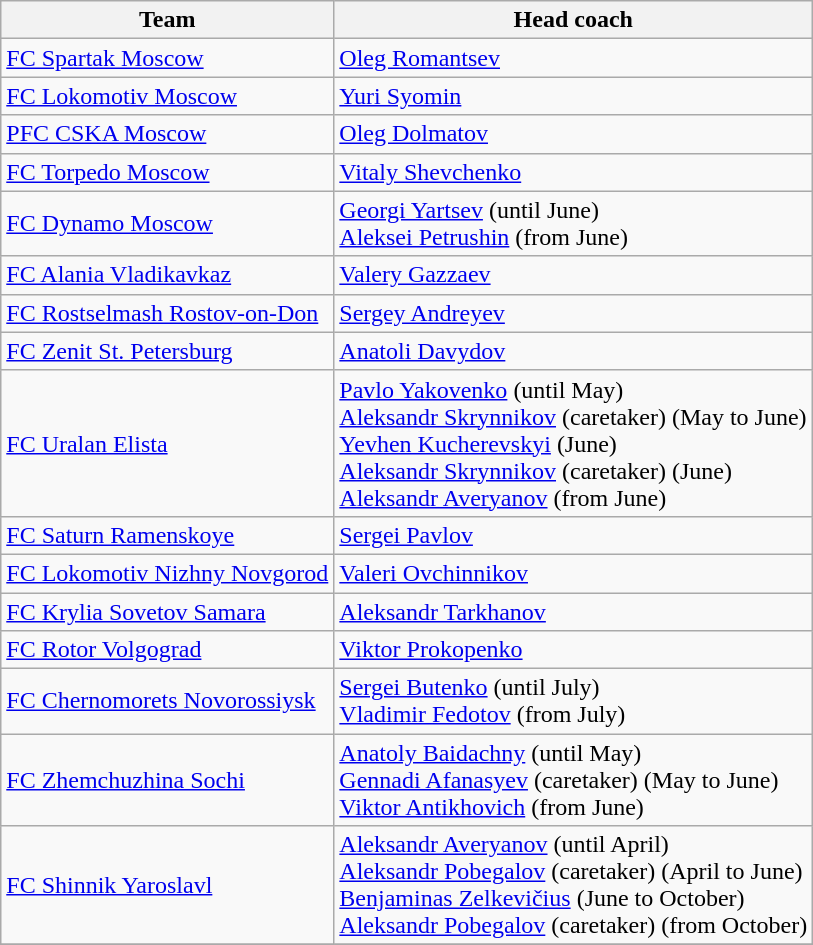<table class="wikitable">
<tr>
<th>Team</th>
<th>Head coach</th>
</tr>
<tr>
<td><a href='#'>FC Spartak Moscow</a></td>
<td><a href='#'>Oleg Romantsev</a></td>
</tr>
<tr>
<td><a href='#'>FC Lokomotiv Moscow</a></td>
<td><a href='#'>Yuri Syomin</a></td>
</tr>
<tr>
<td><a href='#'>PFC CSKA Moscow</a></td>
<td><a href='#'>Oleg Dolmatov</a></td>
</tr>
<tr>
<td><a href='#'>FC Torpedo Moscow</a></td>
<td><a href='#'>Vitaly Shevchenko</a></td>
</tr>
<tr>
<td><a href='#'>FC Dynamo Moscow</a></td>
<td><a href='#'>Georgi Yartsev</a> (until June)<br><a href='#'>Aleksei Petrushin</a> (from June)</td>
</tr>
<tr>
<td><a href='#'>FC Alania Vladikavkaz</a></td>
<td><a href='#'>Valery Gazzaev</a></td>
</tr>
<tr>
<td><a href='#'>FC Rostselmash Rostov-on-Don</a></td>
<td><a href='#'>Sergey Andreyev</a></td>
</tr>
<tr>
<td><a href='#'>FC Zenit St. Petersburg</a></td>
<td><a href='#'>Anatoli Davydov</a></td>
</tr>
<tr>
<td><a href='#'>FC Uralan Elista</a></td>
<td><a href='#'>Pavlo Yakovenko</a>  (until May)<br><a href='#'>Aleksandr Skrynnikov</a> (caretaker) (May to June)<br><a href='#'>Yevhen Kucherevskyi</a>  (June)<br><a href='#'>Aleksandr Skrynnikov</a> (caretaker) (June)<br><a href='#'>Aleksandr Averyanov</a> (from June)</td>
</tr>
<tr>
<td><a href='#'>FC Saturn Ramenskoye</a></td>
<td><a href='#'>Sergei Pavlov</a></td>
</tr>
<tr>
<td><a href='#'>FC Lokomotiv Nizhny Novgorod</a></td>
<td><a href='#'>Valeri Ovchinnikov</a></td>
</tr>
<tr>
<td><a href='#'>FC Krylia Sovetov Samara</a></td>
<td><a href='#'>Aleksandr Tarkhanov</a></td>
</tr>
<tr>
<td><a href='#'>FC Rotor Volgograd</a></td>
<td><a href='#'>Viktor Prokopenko</a> </td>
</tr>
<tr>
<td><a href='#'>FC Chernomorets Novorossiysk</a></td>
<td><a href='#'>Sergei Butenko</a> (until July)<br><a href='#'>Vladimir Fedotov</a> (from July)</td>
</tr>
<tr>
<td><a href='#'>FC Zhemchuzhina Sochi</a></td>
<td><a href='#'>Anatoly Baidachny</a> (until May)<br><a href='#'>Gennadi Afanasyev</a> (caretaker) (May to June)<br><a href='#'>Viktor Antikhovich</a> (from June)</td>
</tr>
<tr>
<td><a href='#'>FC Shinnik Yaroslavl</a></td>
<td><a href='#'>Aleksandr Averyanov</a> (until April)<br><a href='#'>Aleksandr Pobegalov</a> (caretaker) (April to June)<br><a href='#'>Benjaminas Zelkevičius</a>  (June to October)<br><a href='#'>Aleksandr Pobegalov</a> (caretaker) (from October)</td>
</tr>
<tr>
</tr>
</table>
